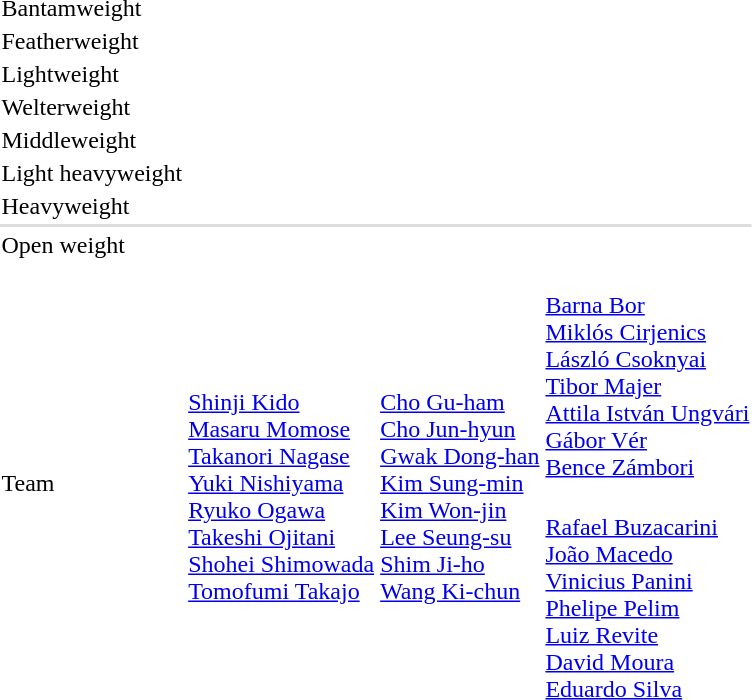<table>
<tr>
<td rowspan=2>Bantamweight<br></td>
<td rowspan=2></td>
<td rowspan=2></td>
<td></td>
</tr>
<tr>
<td></td>
</tr>
<tr>
<td rowspan=2>Featherweight<br></td>
<td rowspan=2></td>
<td rowspan=2></td>
<td></td>
</tr>
<tr>
<td></td>
</tr>
<tr>
<td rowspan=2>Lightweight <br></td>
<td rowspan=2></td>
<td rowspan=2></td>
<td></td>
</tr>
<tr>
<td></td>
</tr>
<tr>
<td rowspan=2>Welterweight<br></td>
<td rowspan=2></td>
<td rowspan=2></td>
<td></td>
</tr>
<tr>
<td></td>
</tr>
<tr>
<td rowspan=2>Middleweight<br></td>
<td rowspan=2></td>
<td rowspan=2></td>
<td></td>
</tr>
<tr>
<td></td>
</tr>
<tr>
<td rowspan=2>Light heavyweight<br></td>
<td rowspan=2></td>
<td rowspan=2></td>
<td></td>
</tr>
<tr>
<td></td>
</tr>
<tr>
<td rowspan=2>Heavyweight<br></td>
<td rowspan=2></td>
<td rowspan=2></td>
<td></td>
</tr>
<tr>
<td></td>
</tr>
<tr bgcolor=#DDDDDD>
<td colspan=7></td>
</tr>
<tr>
<td rowspan=2>Open weight<br></td>
<td rowspan=2></td>
<td rowspan=2></td>
<td></td>
</tr>
<tr>
<td></td>
</tr>
<tr>
<td rowspan=2>Team <br></td>
<td rowspan=2><br><a href='#'>Shinji Kido</a><br><a href='#'>Masaru Momose</a><br><a href='#'>Takanori Nagase</a><br><a href='#'>Yuki Nishiyama</a><br><a href='#'>Ryuko Ogawa</a><br><a href='#'>Takeshi Ojitani</a><br><a href='#'>Shohei Shimowada</a><br><a href='#'>Tomofumi Takajo</a></td>
<td rowspan=2><br><a href='#'>Cho Gu-ham</a><br><a href='#'>Cho Jun-hyun</a><br><a href='#'>Gwak Dong-han</a><br><a href='#'>Kim Sung-min</a><br><a href='#'>Kim Won-jin</a><br><a href='#'>Lee Seung-su</a><br><a href='#'>Shim Ji-ho</a><br><a href='#'>Wang Ki-chun</a></td>
<td><br><a href='#'>Barna Bor</a><br><a href='#'>Miklós Cirjenics</a><br><a href='#'>László Csoknyai</a><br><a href='#'>Tibor Majer</a><br><a href='#'>Attila István Ungvári</a><br><a href='#'>Gábor Vér</a><br><a href='#'>Bence Zámbori</a></td>
</tr>
<tr>
<td><br><a href='#'>Rafael Buzacarini</a><br><a href='#'>João Macedo</a><br><a href='#'>Vinicius Panini</a><br><a href='#'>Phelipe Pelim</a><br><a href='#'>Luiz Revite</a><br><a href='#'>David Moura</a><br><a href='#'>Eduardo Silva</a></td>
</tr>
</table>
